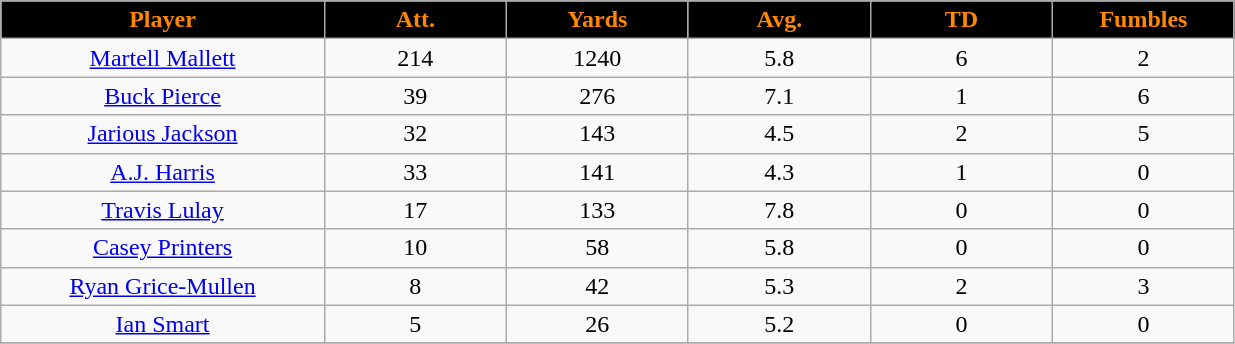<table class="wikitable sortable">
<tr>
<th style="background:black;color:#FF8800;" width="16%">Player</th>
<th style="background:black;color:#FF8800;" width="9%">Att.</th>
<th style="background:black;color:#FF8800;" width="9%">Yards</th>
<th style="background:black;color:#FF8800;" width="9%">Avg.</th>
<th style="background:black;color:#FF8800;" width="9%">TD</th>
<th style="background:black;color:#FF8800;" width="9%">Fumbles</th>
</tr>
<tr align="center">
<td><a href='#'>Martell Mallett</a></td>
<td>214</td>
<td>1240</td>
<td>5.8</td>
<td>6</td>
<td>2</td>
</tr>
<tr align="center">
<td><a href='#'>Buck Pierce</a></td>
<td>39</td>
<td>276</td>
<td>7.1</td>
<td>1</td>
<td>6</td>
</tr>
<tr align="center">
<td><a href='#'>Jarious Jackson</a></td>
<td>32</td>
<td>143</td>
<td>4.5</td>
<td>2</td>
<td>5</td>
</tr>
<tr align="center">
<td><a href='#'>A.J. Harris</a></td>
<td>33</td>
<td>141</td>
<td>4.3</td>
<td>1</td>
<td>0</td>
</tr>
<tr align="center">
<td><a href='#'>Travis Lulay</a></td>
<td>17</td>
<td>133</td>
<td>7.8</td>
<td>0</td>
<td>0</td>
</tr>
<tr align="center">
<td><a href='#'>Casey Printers</a></td>
<td>10</td>
<td>58</td>
<td>5.8</td>
<td>0</td>
<td>0</td>
</tr>
<tr align="center">
<td><a href='#'>Ryan Grice-Mullen</a></td>
<td>8</td>
<td>42</td>
<td>5.3</td>
<td>2</td>
<td>3</td>
</tr>
<tr align="center">
<td><a href='#'>Ian Smart</a></td>
<td>5</td>
<td>26</td>
<td>5.2</td>
<td>0</td>
<td>0</td>
</tr>
<tr align="center">
</tr>
</table>
